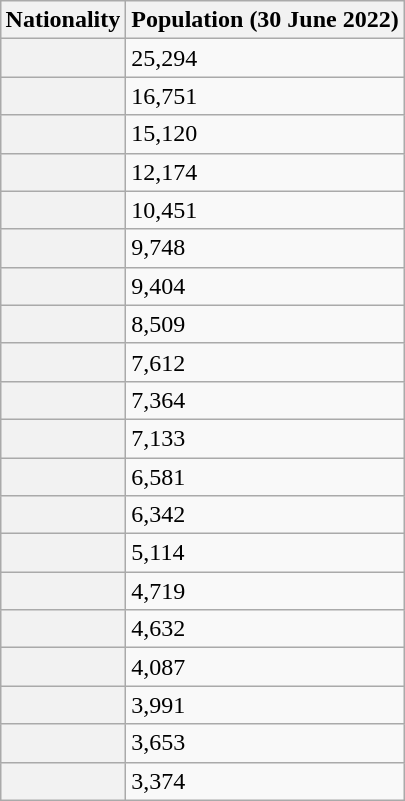<table class="wikitable" style="float:right; clear:right;">
<tr>
<th scope="col">Nationality</th>
<th scope="col">Population (30 June 2022)</th>
</tr>
<tr>
<th scope="row"></th>
<td>25,294</td>
</tr>
<tr>
<th scope="row"></th>
<td>16,751</td>
</tr>
<tr>
<th scope="row"></th>
<td>15,120</td>
</tr>
<tr>
<th scope="row"></th>
<td>12,174</td>
</tr>
<tr>
<th scope="row"></th>
<td>10,451</td>
</tr>
<tr>
<th scope="row"></th>
<td>9,748</td>
</tr>
<tr>
<th scope="row"></th>
<td>9,404</td>
</tr>
<tr>
<th scope="row"></th>
<td>8,509</td>
</tr>
<tr>
<th scope="row"></th>
<td>7,612</td>
</tr>
<tr>
<th scope="row"></th>
<td>7,364</td>
</tr>
<tr>
<th scope="row"></th>
<td>7,133</td>
</tr>
<tr>
<th scope="row"></th>
<td>6,581</td>
</tr>
<tr>
<th scope="row"></th>
<td>6,342</td>
</tr>
<tr>
<th scope="row"></th>
<td>5,114</td>
</tr>
<tr>
<th scope="row"></th>
<td>4,719</td>
</tr>
<tr>
<th scope="row"></th>
<td>4,632</td>
</tr>
<tr>
<th scope="row"></th>
<td>4,087</td>
</tr>
<tr>
<th scope="row"></th>
<td>3,991</td>
</tr>
<tr>
<th scope="row"></th>
<td>3,653</td>
</tr>
<tr>
<th scope="row"></th>
<td>3,374</td>
</tr>
</table>
